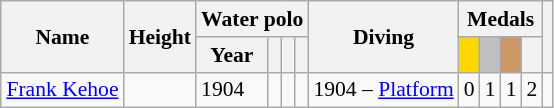<table class="wikitable sortable" style="text-align: center; font-size: 90%; margin-left: 1em;">
<tr>
<th rowspan="2">Name</th>
<th rowspan="2">Height</th>
<th colspan="4">Water polo</th>
<th rowspan="2">Diving</th>
<th colspan="4">Medals</th>
<th rowspan="2"></th>
</tr>
<tr>
<th>Year</th>
<th></th>
<th></th>
<th></th>
<th style="background-color: gold;"></th>
<th style="background-color: silver;"></th>
<th style="background-color: #cc9966;"></th>
<th></th>
</tr>
<tr>
<td style="text-align: left;" data-sort-value="Kehoe, Frank"><a href='#'>Frank Kehoe</a></td>
<td style="text-align: left;"></td>
<td style="text-align: left;">1904 </td>
<td></td>
<td></td>
<td></td>
<td style="text-align: left;">1904  – <a href='#'>Platform</a></td>
<td>0</td>
<td>1</td>
<td>1</td>
<td>2</td>
<td style="text-align: left;"></td>
</tr>
</table>
